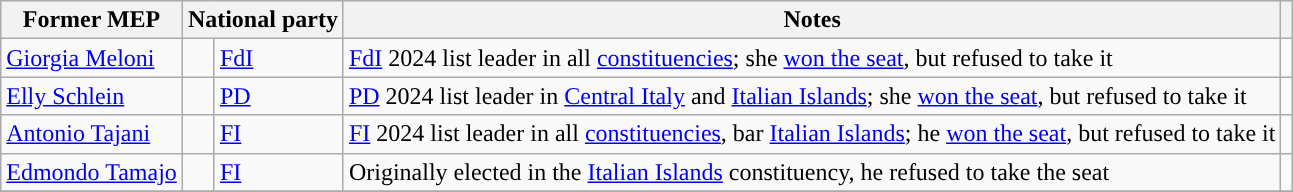<table class="wikitable sortable" style="text-align:left">
<tr>
<th>Former MEP</th>
<th colspan="2">National party</th>
<th>Notes</th>
<th class="unsortable"></th>
</tr>
<tr>
<td><a href='#'>Giorgia Meloni</a></td>
<td style="background: "></td>
<td><a href='#'>FdI</a></td>
<td><a href='#'>FdI</a> 2024 list leader in all <a href='#'>constituencies</a>; she <a href='#'>won the seat</a>, but refused to take it</td>
<td></td>
</tr>
<tr>
<td><a href='#'>Elly Schlein</a></td>
<td style="background: "></td>
<td><a href='#'>PD</a></td>
<td><a href='#'>PD</a> 2024 list leader in <a href='#'>Central Italy</a> and <a href='#'>Italian Islands</a>; she <a href='#'>won the seat</a>, but refused to take it</td>
<td></td>
</tr>
<tr>
<td><a href='#'>Antonio Tajani</a></td>
<td style="background: "></td>
<td><a href='#'>FI</a></td>
<td><a href='#'>FI</a> 2024 list leader in all <a href='#'>constituencies</a>, bar <a href='#'>Italian Islands</a>; he <a href='#'>won the seat</a>, but refused to take it</td>
<td></td>
</tr>
<tr>
<td><a href='#'>Edmondo Tamajo</a></td>
<td style="background: "></td>
<td><a href='#'>FI</a></td>
<td>Originally elected in the <a href='#'>Italian Islands</a> constituency, he refused to take the seat</td>
<td></td>
</tr>
<tr>
</tr>
</table>
